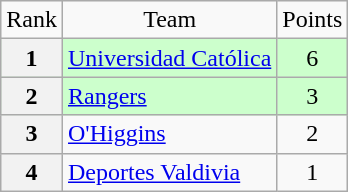<table class="wikitable" style="text-align: center;">
<tr>
<td>Rank</td>
<td>Team</td>
<td>Points</td>
</tr>
<tr bgcolor=#ccffcc>
<th>1</th>
<td style="text-align: left;"><a href='#'>Universidad Católica</a></td>
<td>6</td>
</tr>
<tr bgcolor=#ccffcc>
<th>2</th>
<td style="text-align: left;"><a href='#'>Rangers</a></td>
<td>3</td>
</tr>
<tr>
<th>3</th>
<td style="text-align: left;"><a href='#'>O'Higgins</a></td>
<td>2</td>
</tr>
<tr>
<th>4</th>
<td style="text-align: left;"><a href='#'>Deportes Valdivia</a></td>
<td>1</td>
</tr>
</table>
